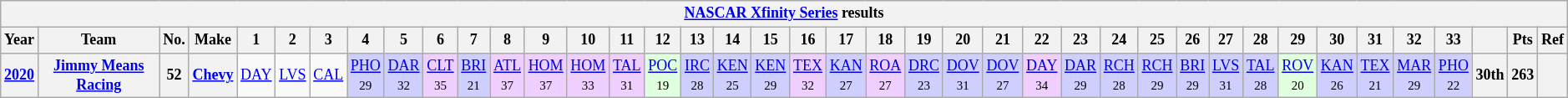<table class="wikitable" style="text-align:center; font-size:75%">
<tr>
<th colspan=42><a href='#'>NASCAR Xfinity Series</a> results</th>
</tr>
<tr>
<th>Year</th>
<th>Team</th>
<th>No.</th>
<th>Make</th>
<th>1</th>
<th>2</th>
<th>3</th>
<th>4</th>
<th>5</th>
<th>6</th>
<th>7</th>
<th>8</th>
<th>9</th>
<th>10</th>
<th>11</th>
<th>12</th>
<th>13</th>
<th>14</th>
<th>15</th>
<th>16</th>
<th>17</th>
<th>18</th>
<th>19</th>
<th>20</th>
<th>21</th>
<th>22</th>
<th>23</th>
<th>24</th>
<th>25</th>
<th>26</th>
<th>27</th>
<th>28</th>
<th>29</th>
<th>30</th>
<th>31</th>
<th>32</th>
<th>33</th>
<th></th>
<th>Pts</th>
<th>Ref</th>
</tr>
<tr>
<th><a href='#'>2020</a></th>
<th><a href='#'>Jimmy Means Racing</a></th>
<th>52</th>
<th><a href='#'>Chevy</a></th>
<td><a href='#'>DAY</a></td>
<td><a href='#'>LVS</a></td>
<td><a href='#'>CAL</a></td>
<td style="background:#CFCFFF;"><a href='#'>PHO</a><br><small>29</small></td>
<td style="background:#CFCFFF;"><a href='#'>DAR</a><br><small>32</small></td>
<td style="background:#EFCFFF;"><a href='#'>CLT</a><br><small>35</small></td>
<td style="background:#CFCFFF;"><a href='#'>BRI</a><br><small>21</small></td>
<td style="background:#EFCFFF;"><a href='#'>ATL</a><br><small>37</small></td>
<td style="background:#EFCFFF;"><a href='#'>HOM</a><br><small>37</small></td>
<td style="background:#EFCFFF;"><a href='#'>HOM</a><br><small>33</small></td>
<td style="background:#EFCFFF;"><a href='#'>TAL</a><br><small>31</small></td>
<td style="background:#DFFFDF;"><a href='#'>POC</a><br><small>19</small></td>
<td style="background:#CFCFFF;"><a href='#'>IRC</a><br><small>28</small></td>
<td style="background:#CFCFFF;"><a href='#'>KEN</a><br><small>25</small></td>
<td style="background:#CFCFFF;"><a href='#'>KEN</a><br><small>29</small></td>
<td style="background:#EFCFFF;"><a href='#'>TEX</a><br><small>32</small></td>
<td style="background:#CFCFFF;"><a href='#'>KAN</a><br><small>27</small></td>
<td style="background:#EFCFFF;"><a href='#'>ROA</a><br><small>27</small></td>
<td style="background:#CFCFFF;"><a href='#'>DRC</a><br><small>23</small></td>
<td style="background:#CFCFFF;"><a href='#'>DOV</a><br><small>31</small></td>
<td style="background:#CFCFFF;"><a href='#'>DOV</a><br><small>27</small></td>
<td style="background:#EFCFFF;"><a href='#'>DAY</a><br><small>34</small></td>
<td style="background:#CFCFFF;"><a href='#'>DAR</a><br><small>29</small></td>
<td style="background:#CFCFFF;"><a href='#'>RCH</a><br><small>28</small></td>
<td style="background:#CFCFFF;"><a href='#'>RCH</a><br><small>29</small></td>
<td style="background:#CFCFFF;"><a href='#'>BRI</a><br><small>29</small></td>
<td style="background:#CFCFFF;"><a href='#'>LVS</a><br><small>31</small></td>
<td style="background:#CFCFFF;"><a href='#'>TAL</a><br><small>28</small></td>
<td style="background:#DFFFDF;"><a href='#'>ROV</a><br><small>20</small></td>
<td style="background:#CFCFFF;"><a href='#'>KAN</a><br><small>26</small></td>
<td style="background:#CFCFFF;"><a href='#'>TEX</a><br><small>21</small></td>
<td style="background:#CFCFFF;"><a href='#'>MAR</a><br><small>29</small></td>
<td style="background:#CFCFFF;"><a href='#'>PHO</a><br><small>22</small></td>
<th>30th</th>
<th>263</th>
<th></th>
</tr>
</table>
